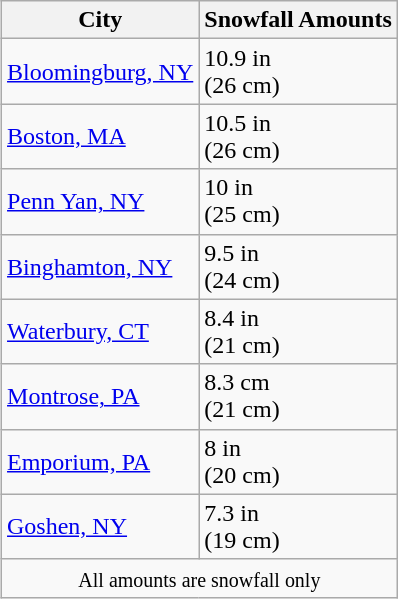<table class="wikitable" style="margin:0 0 0.5em 1em;float:right;">
<tr>
<th>City</th>
<th>Snowfall Amounts</th>
</tr>
<tr>
<td><a href='#'>Bloomingburg, NY</a></td>
<td>10.9 in <br> (26 cm)</td>
</tr>
<tr>
<td><a href='#'>Boston, MA</a></td>
<td>10.5 in <br> (26 cm)</td>
</tr>
<tr>
<td><a href='#'>Penn Yan, NY</a></td>
<td>10 in <br> (25 cm)</td>
</tr>
<tr>
<td><a href='#'>Binghamton, NY</a></td>
<td>9.5 in <br> (24 cm)</td>
</tr>
<tr>
<td><a href='#'>Waterbury, CT</a></td>
<td>8.4 in <br> (21 cm)</td>
</tr>
<tr>
<td><a href='#'>Montrose, PA</a></td>
<td>8.3 cm <br> (21 cm)</td>
</tr>
<tr>
<td><a href='#'>Emporium, PA</a></td>
<td>8 in <br> (20 cm)</td>
</tr>
<tr>
<td><a href='#'>Goshen, NY</a></td>
<td>7.3 in <br> (19 cm)</td>
</tr>
<tr>
<td colspan="2" style="text-align:center;"><small>All amounts are snowfall only</small></td>
</tr>
</table>
